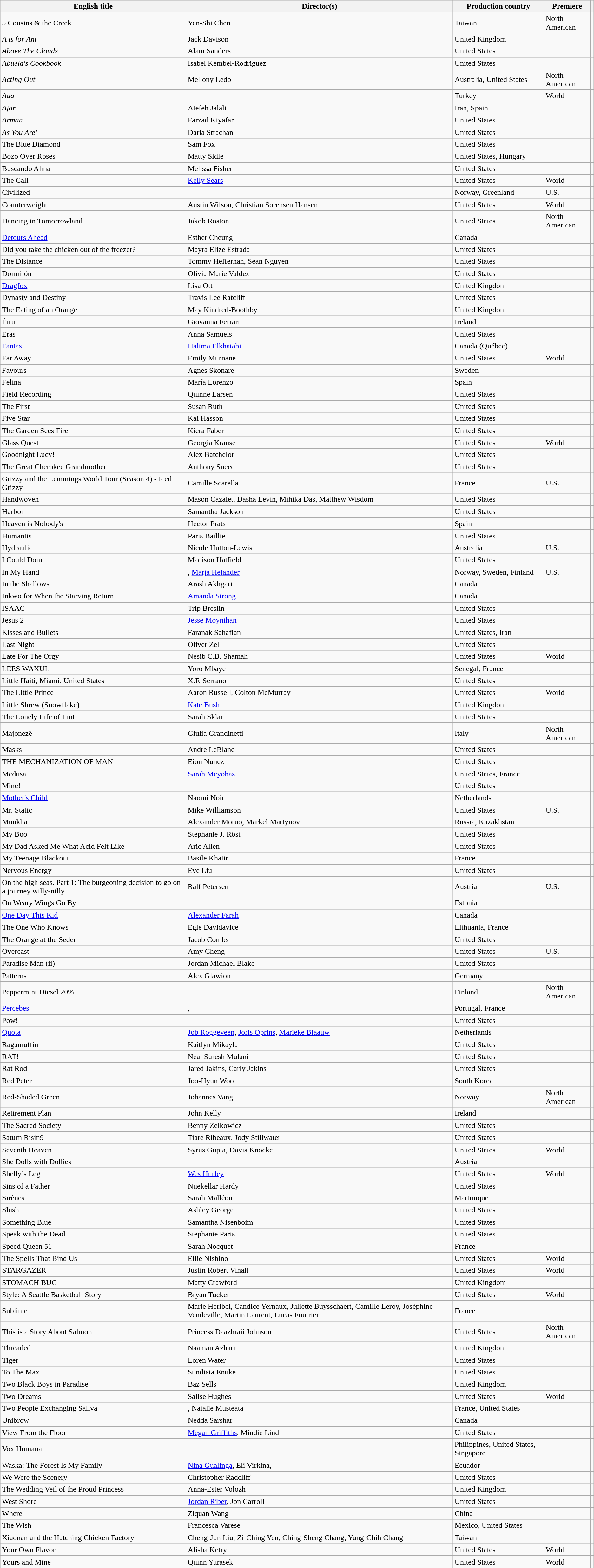<table class="wikitable plainrowheaders" style="margin-bottom:4px">
<tr>
<th scope="col">English title</th>
<th scope="col">Director(s)</th>
<th scope="col">Production country</th>
<th scope="col">Premiere</th>
<th scope="col"></th>
</tr>
<tr>
<td>5 Cousins & the Creek</td>
<td>Yen-Shi Chen</td>
<td>Taiwan</td>
<td>North American</td>
<td align="center"></td>
</tr>
<tr>
<td><em>A is for Ant</em></td>
<td>Jack Davison</td>
<td>United Kingdom</td>
<td></td>
<td align="center"></td>
</tr>
<tr>
<td><em>Above The Clouds</em></td>
<td>Alani Sanders</td>
<td>United States</td>
<td></td>
<td align="center"></td>
</tr>
<tr>
<td><em>Abuela's Cookbook</em></td>
<td>Isabel Kembel-Rodriguez</td>
<td>United States</td>
<td></td>
<td align="center"></td>
</tr>
<tr>
<td><em>Acting Out</em></td>
<td>Mellony Ledo</td>
<td>Australia, United States</td>
<td>North American</td>
<td align="center"></td>
</tr>
<tr>
<td><em>Ada</em></td>
<td></td>
<td>Turkey</td>
<td>World</td>
<td align="center"></td>
</tr>
<tr>
<td><em>Ajar</em></td>
<td>Atefeh Jalali</td>
<td>Iran, Spain</td>
<td></td>
<td align="center"></td>
</tr>
<tr>
<td><em>Arman</em></td>
<td>Farzad Kiyafar</td>
<td>United States</td>
<td></td>
<td align="center"></td>
</tr>
<tr>
<td><em>As You Are<strong>'</td>
<td>Daria Strachan</td>
<td>United States</td>
<td></td>
<td align="center"></td>
</tr>
<tr>
<td></em>The Blue Diamond<em></td>
<td>Sam Fox</td>
<td>United States</td>
<td></td>
<td align="center"></td>
</tr>
<tr>
<td></em>Bozo Over Roses<em></td>
<td>Matty Sidle</td>
<td>United States, Hungary</td>
<td></td>
<td align="center"></td>
</tr>
<tr>
<td></em>Buscando Alma<em></td>
<td>Melissa Fisher</td>
<td>United States</td>
<td></td>
<td align="center"></td>
</tr>
<tr>
<td></em>The Call<em></td>
<td><a href='#'>Kelly Sears</a></td>
<td>United States</td>
<td>World</td>
<td align="center"></td>
</tr>
<tr>
<td></em>Civilized<em></td>
<td></td>
<td>Norway, Greenland</td>
<td>U.S.</td>
<td align="center"></td>
</tr>
<tr>
<td></em>Counterweight<em></td>
<td>Austin Wilson, Christian Sorensen Hansen</td>
<td>United States</td>
<td>World</td>
<td align="center"></td>
</tr>
<tr>
<td></em>Dancing in Tomorrowland<em></td>
<td>Jakob Roston</td>
<td>United States</td>
<td>North American</td>
<td align="center"></td>
</tr>
<tr>
<td></em><a href='#'>Detours Ahead</a><em></td>
<td>Esther Cheung</td>
<td>Canada</td>
<td></td>
<td align="center"></td>
</tr>
<tr>
<td></em>Did you take the chicken out of the freezer?<em></td>
<td>Mayra Elize Estrada</td>
<td>United States</td>
<td></td>
<td align="center"></td>
</tr>
<tr>
<td></em>The Distance<em></td>
<td>Tommy Heffernan, Sean Nguyen</td>
<td>United States</td>
<td></td>
<td align="center"></td>
</tr>
<tr>
<td></em>Dormilón<em></td>
<td>Olivia Marie Valdez</td>
<td>United States</td>
<td></td>
<td align="center"></td>
</tr>
<tr>
<td></em><a href='#'>Dragfox</a><em></td>
<td>Lisa Ott</td>
<td>United Kingdom</td>
<td></td>
<td align="center"></td>
</tr>
<tr>
<td></em>Dynasty and Destiny<em></td>
<td>Travis Lee Ratcliff</td>
<td>United States</td>
<td></td>
<td align="center"></td>
</tr>
<tr>
<td></em>The Eating of an Orange<em></td>
<td>May Kindred-Boothby</td>
<td>United Kingdom</td>
<td></td>
<td align="center"></td>
</tr>
<tr>
<td></em>Éiru<em></td>
<td>Giovanna Ferrari</td>
<td>Ireland</td>
<td></td>
<td align="center"></td>
</tr>
<tr>
<td></em>Eras<em></td>
<td>Anna Samuels</td>
<td>United States</td>
<td></td>
<td align="center"></td>
</tr>
<tr>
<td></em><a href='#'>Fantas</a><em></td>
<td><a href='#'>Halima Elkhatabi</a></td>
<td>Canada (Québec)</td>
<td></td>
<td align="center"></td>
</tr>
<tr>
<td></em>Far Away<em></td>
<td>Emily Murnane</td>
<td>United States</td>
<td>World</td>
<td align="center"></td>
</tr>
<tr>
<td></em>Favours<em></td>
<td>Agnes Skonare</td>
<td>Sweden</td>
<td></td>
<td align="center"></td>
</tr>
<tr>
<td></em>Felina<em></td>
<td>María Lorenzo</td>
<td>Spain</td>
<td></td>
<td align="center"></td>
</tr>
<tr>
<td></em>Field Recording<em></td>
<td>Quinne Larsen</td>
<td>United States</td>
<td></td>
<td align="center"></td>
</tr>
<tr>
<td></em>The First<em></td>
<td>Susan Ruth</td>
<td>United States</td>
<td></td>
<td align="center"></td>
</tr>
<tr>
<td></em>Five Star<em></td>
<td>Kai Hasson</td>
<td>United States</td>
<td></td>
<td align="center"></td>
</tr>
<tr>
<td></em>The Garden Sees Fire<em></td>
<td>Kiera Faber</td>
<td>United States</td>
<td></td>
<td align="center"></td>
</tr>
<tr>
<td></em>Glass Quest<em></td>
<td>Georgia Krause</td>
<td>United States</td>
<td>World</td>
<td align="center"></td>
</tr>
<tr>
<td></em>Goodnight Lucy!<em></td>
<td>Alex Batchelor</td>
<td>United States</td>
<td></td>
<td align="center"></td>
</tr>
<tr>
<td></em>The Great Cherokee Grandmother<em></td>
<td>Anthony Sneed</td>
<td>United States</td>
<td></td>
<td align="center"></td>
</tr>
<tr>
<td></em>Grizzy and the Lemmings World Tour (Season 4) - Iced Grizzy<em></td>
<td>Camille Scarella</td>
<td>France</td>
<td>U.S.</td>
<td align="center"></td>
</tr>
<tr>
<td></em>Handwoven<em></td>
<td>Mason Cazalet, Dasha Levin, Mihika Das, Matthew Wisdom</td>
<td>United States</td>
<td></td>
<td align="center"></td>
</tr>
<tr>
<td></em>Harbor<em></td>
<td>Samantha Jackson</td>
<td>United States</td>
<td></td>
<td align="center"></td>
</tr>
<tr>
<td></em>Heaven is Nobody's<em></td>
<td>Hector Prats</td>
<td>Spain</td>
<td></td>
<td align="center"></td>
</tr>
<tr>
<td></em>Humantis<em></td>
<td>Paris Baillie</td>
<td>United States</td>
<td></td>
<td align="center"></td>
</tr>
<tr>
<td></em>Hydraulic<em></td>
<td>Nicole Hutton-Lewis</td>
<td>Australia</td>
<td>U.S.</td>
<td align="center"></td>
</tr>
<tr>
<td></em>I Could Dom<em></td>
<td>Madison Hatfield</td>
<td>United States</td>
<td></td>
<td align="center"></td>
</tr>
<tr>
<td></em>In My Hand<em></td>
<td>, <a href='#'>Marja Helander</a></td>
<td>Norway, Sweden, Finland</td>
<td>U.S.</td>
<td align="center"></td>
</tr>
<tr>
<td></em>In the Shallows<em></td>
<td>Arash Akhgari</td>
<td>Canada</td>
<td></td>
<td align="center"></td>
</tr>
<tr>
<td></em>Inkwo for When the Starving Return<em></td>
<td><a href='#'>Amanda Strong</a></td>
<td>Canada</td>
<td></td>
<td align="center"></td>
</tr>
<tr>
<td></em>ISAAC<em></td>
<td>Trip Breslin</td>
<td>United States</td>
<td></td>
<td align="center"></td>
</tr>
<tr>
<td></em>Jesus 2<em></td>
<td><a href='#'>Jesse Moynihan</a></td>
<td>United States</td>
<td></td>
<td align="center"></td>
</tr>
<tr>
<td></em>Kisses and Bullets<em></td>
<td>Faranak Sahafian</td>
<td>United States, Iran</td>
<td></td>
<td align="center"></td>
</tr>
<tr>
<td></em>Last Night<em></td>
<td>Oliver Zel</td>
<td>United States</td>
<td></td>
<td align="center"></td>
</tr>
<tr>
<td></em>Late For The Orgy<em></td>
<td>Nesib C.B. Shamah</td>
<td>United States</td>
<td>World</td>
<td align="center"></td>
</tr>
<tr>
<td></em>LEES WAXUL<em></td>
<td>Yoro Mbaye</td>
<td>Senegal, France</td>
<td></td>
<td align="center"></td>
</tr>
<tr>
<td></em>Little Haiti, Miami, United States<em></td>
<td>X.F. Serrano</td>
<td>United States</td>
<td></td>
<td align="center"></td>
</tr>
<tr>
<td></em>The Little Prince<em></td>
<td>Aaron Russell, Colton McMurray</td>
<td>United States</td>
<td>World</td>
<td align="center"></td>
</tr>
<tr>
<td></em>Little Shrew (Snowflake)<em></td>
<td><a href='#'>Kate Bush</a></td>
<td>United Kingdom</td>
<td></td>
<td align="center"></td>
</tr>
<tr>
<td></em>The Lonely Life of Lint<em></td>
<td>Sarah Sklar</td>
<td>United States</td>
<td></td>
<td align="center"></td>
</tr>
<tr>
<td></em>Majonezë<em></td>
<td>Giulia Grandinetti</td>
<td>Italy</td>
<td>North American</td>
<td align="center"></td>
</tr>
<tr>
<td></em>Masks<em></td>
<td>Andre LeBlanc</td>
<td>United States</td>
<td></td>
<td align="center"></td>
</tr>
<tr>
<td></em>THE MECHANIZATION OF MAN<em></td>
<td>Eion Nunez</td>
<td>United States</td>
<td></td>
<td align="center"></td>
</tr>
<tr>
<td></em>Medusa<em></td>
<td><a href='#'>Sarah Meyohas</a></td>
<td>United States, France</td>
<td></td>
<td align="center"></td>
</tr>
<tr>
<td></em>Mine!<em></td>
<td></td>
<td>United States</td>
<td></td>
<td align="center"></td>
</tr>
<tr>
<td></em><a href='#'>Mother's Child</a><em></td>
<td>Naomi Noir</td>
<td>Netherlands</td>
<td></td>
<td align="center"></td>
</tr>
<tr>
<td></em>Mr. Static<em></td>
<td>Mike Williamson</td>
<td>United States</td>
<td>U.S.</td>
<td align="center"></td>
</tr>
<tr>
<td></em>Munkha<em></td>
<td>Alexander Moruo, Markel Martynov</td>
<td>Russia, Kazakhstan</td>
<td></td>
<td align="center"></td>
</tr>
<tr>
<td></em>My Boo<em></td>
<td>Stephanie J. Röst</td>
<td>United States</td>
<td></td>
<td align="center"></td>
</tr>
<tr>
<td></em>My Dad Asked Me What Acid Felt Like<em></td>
<td>Aric Allen</td>
<td>United States</td>
<td></td>
<td align="center"></td>
</tr>
<tr>
<td></em>My Teenage Blackout<em></td>
<td>Basile Khatir</td>
<td>France</td>
<td></td>
<td align="center"></td>
</tr>
<tr>
<td></em>Nervous Energy<em></td>
<td>Eve Liu</td>
<td>United States</td>
<td></td>
<td align="center"></td>
</tr>
<tr>
<td></em>On the high seas. Part 1: The burgeoning decision to go on a journey willy-nilly<em></td>
<td>Ralf Petersen</td>
<td>Austria</td>
<td>U.S.</td>
<td align="center"></td>
</tr>
<tr>
<td></em>On Weary Wings Go By<em></td>
<td></td>
<td>Estonia</td>
<td></td>
<td align="center"></td>
</tr>
<tr>
<td></em><a href='#'>One Day This Kid</a><em></td>
<td><a href='#'>Alexander Farah</a></td>
<td>Canada</td>
<td></td>
<td align="center"></td>
</tr>
<tr>
<td></em>The One Who Knows<em></td>
<td>Egle Davidavice</td>
<td>Lithuania, France</td>
<td></td>
<td align="center"></td>
</tr>
<tr>
<td></em>The Orange at the Seder<em></td>
<td>Jacob Combs</td>
<td>United States</td>
<td></td>
<td align="center"></td>
</tr>
<tr>
<td></em>Overcast<em></td>
<td></em>Amy Cheng<em></td>
<td>United States</td>
<td>U.S.</td>
<td align="center"></td>
</tr>
<tr>
<td></em>Paradise Man (ii)<em></td>
<td>Jordan Michael Blake</td>
<td>United States</td>
<td></td>
<td align="center"></td>
</tr>
<tr>
<td></em>Patterns<em></td>
<td>Alex Glawion</td>
<td>Germany</td>
<td></td>
<td align="center"></td>
</tr>
<tr>
<td></em>Peppermint Diesel 20%<em></td>
<td></td>
<td>Finland</td>
<td>North American</td>
<td align="center"></td>
</tr>
<tr>
<td></em><a href='#'>Percebes</a><em></td>
<td>, </td>
<td>Portugal, France</td>
<td></td>
<td align="center"></td>
</tr>
<tr>
<td></em>Pow!<em></td>
<td></td>
<td>United States</td>
<td></td>
<td align="center"></td>
</tr>
<tr>
<td></em><a href='#'>Quota</a><em></td>
<td><a href='#'>Job Roggeveen</a>, <a href='#'>Joris Oprins</a>, <a href='#'>Marieke Blaauw</a></td>
<td>Netherlands</td>
<td></td>
<td align="center"></td>
</tr>
<tr>
<td></em>Ragamuffin<em></td>
<td>Kaitlyn Mikayla</td>
<td>United States</td>
<td></td>
<td align="center"></td>
</tr>
<tr>
<td></em>RAT!<em></td>
<td>Neal Suresh Mulani</td>
<td>United States</td>
<td></td>
<td align="center"></td>
</tr>
<tr>
<td></em>Rat Rod<em></td>
<td>Jared Jakins, Carly Jakins</td>
<td>United States</td>
<td></td>
<td align="center"></td>
</tr>
<tr>
<td></em>Red Peter<em></td>
<td>Joo-Hyun Woo</td>
<td>South Korea</td>
<td></td>
<td align="center"></td>
</tr>
<tr>
<td></em>Red-Shaded Green<em></td>
<td>Johannes Vang</td>
<td>Norway</td>
<td>North American</td>
<td align="center"></td>
</tr>
<tr>
<td></em>Retirement Plan<em></td>
<td>John Kelly</td>
<td>Ireland</td>
<td></td>
<td align="center"></td>
</tr>
<tr>
<td></em>The Sacred Society<em></td>
<td>Benny Zelkowicz</td>
<td>United States</td>
<td></td>
<td align="center"></td>
</tr>
<tr>
<td></em>Saturn Risin9<em></td>
<td>Tiare Ribeaux, Jody Stillwater</td>
<td>United States</td>
<td></td>
<td align="center"></td>
</tr>
<tr>
<td></em>Seventh Heaven<em></td>
<td>Syrus Gupta, Davis Knocke</td>
<td>United States</td>
<td>World</td>
<td align="center"></td>
</tr>
<tr>
<td></em>She Dolls with Dollies<em></td>
<td></td>
<td>Austria</td>
<td></td>
<td align="center"></td>
</tr>
<tr>
<td></em>Shelly’s Leg<em></td>
<td><a href='#'>Wes Hurley</a></td>
<td>United States</td>
<td>World</td>
<td align="center"></td>
</tr>
<tr>
<td></em>Sins of a Father<em></td>
<td>Nuekellar Hardy</td>
<td>United States</td>
<td></td>
<td align="center"></td>
</tr>
<tr>
<td></em>Sirènes<em></td>
<td>Sarah Malléon</td>
<td>Martinique</td>
<td></td>
<td align="center"></td>
</tr>
<tr>
<td></em>Slush<em></td>
<td>Ashley George</td>
<td>United States</td>
<td></td>
<td align="center"></td>
</tr>
<tr>
<td></em>Something Blue<em></td>
<td>Samantha Nisenboim</td>
<td>United States</td>
<td></td>
<td align="center"></td>
</tr>
<tr>
<td></em>Speak with the Dead<em></td>
<td>Stephanie Paris</td>
<td>United States</td>
<td></td>
<td align="center"></td>
</tr>
<tr>
<td></em>Speed Queen 51<em></td>
<td>Sarah Nocquet</td>
<td>France</td>
<td></td>
<td align="center"></td>
</tr>
<tr>
<td></em>The Spells That Bind Us<em></td>
<td>Ellie Nishino</td>
<td>United States</td>
<td>World</td>
<td align="center"></td>
</tr>
<tr>
<td></em>STARGAZER<em></td>
<td>Justin Robert Vinall</td>
<td>United States</td>
<td>World</td>
<td align="center"></td>
</tr>
<tr>
<td></em>STOMACH BUG<em></td>
<td>Matty Crawford</td>
<td>United Kingdom</td>
<td></td>
<td align="center"></td>
</tr>
<tr>
<td></em>Style: A Seattle Basketball Story<em></td>
<td>Bryan Tucker</td>
<td>United States</td>
<td>World</td>
<td align="center"></td>
</tr>
<tr>
<td></em>Sublime<em></td>
<td>Marie Heribel, Candice Yernaux, Juliette Buysschaert, Camille Leroy, Joséphine Vendeville, Martin Laurent, Lucas Foutrier</td>
<td>France</td>
<td></td>
<td align="center"></td>
</tr>
<tr>
<td></em>This is a Story About Salmon<em></td>
<td>Princess Daazhraii Johnson</td>
<td>United States</td>
<td>North American</td>
<td align="center"></td>
</tr>
<tr>
<td></em>Threaded<em></td>
<td>Naaman Azhari</td>
<td>United Kingdom</td>
<td></td>
<td align="center"></td>
</tr>
<tr>
<td></em>Tiger<em></td>
<td>Loren Water</td>
<td>United States</td>
<td></td>
<td align="center"></td>
</tr>
<tr>
<td></em>To The Max<em></td>
<td>Sundiata Enuke</td>
<td>United States</td>
<td></td>
<td align="center"></td>
</tr>
<tr>
<td></em>Two Black Boys in Paradise<em></td>
<td>Baz Sells</td>
<td>United Kingdom</td>
<td></td>
<td align="center"></td>
</tr>
<tr>
<td></em>Two Dreams<em></td>
<td>Salise Hughes</td>
<td>United States</td>
<td>World</td>
<td align="center"></td>
</tr>
<tr>
<td></em>Two People Exchanging Saliva<em></td>
<td>, Natalie Musteata</td>
<td>France, United States</td>
<td></td>
<td align="center"></td>
</tr>
<tr>
<td></em>Unibrow<em></td>
<td>Nedda Sarshar</td>
<td>Canada</td>
<td></td>
<td align="center"></td>
</tr>
<tr>
<td></em>View From the Floor<em></td>
<td><a href='#'>Megan Griffiths</a>, Mindie Lind</td>
<td>United States</td>
<td></td>
<td align="center"></td>
</tr>
<tr>
<td></em>Vox Humana<em></td>
<td></td>
<td>Philippines, United States, Singapore</td>
<td></td>
<td align="center"></td>
</tr>
<tr>
<td></em>Waska: The Forest Is My Family<em></td>
<td><a href='#'>Nina Gualinga</a>, Eli Virkina, </td>
<td>Ecuador</td>
<td></td>
<td align="center"></td>
</tr>
<tr>
<td></em>We Were the Scenery<em></td>
<td>Christopher Radcliff</td>
<td>United States</td>
<td></td>
<td align="center"></td>
</tr>
<tr>
<td></em>The Wedding Veil of the Proud Princess<em></td>
<td>Anna-Ester Volozh</td>
<td>United Kingdom</td>
<td></td>
<td align="center"></td>
</tr>
<tr>
<td></em>West Shore<em></td>
<td><a href='#'>Jordan Riber</a>, Jon Carroll</td>
<td>United States</td>
<td></td>
<td align="center"></td>
</tr>
<tr>
<td></em>Where<em></td>
<td>Ziquan Wang</td>
<td>China</td>
<td></td>
<td align="center"></td>
</tr>
<tr>
<td></em>The Wish<em></td>
<td>Francesca Varese</td>
<td>Mexico, United States</td>
<td></td>
<td align="center"></td>
</tr>
<tr>
<td></em>Xiaonan and the Hatching Chicken Factory<em></td>
<td>Cheng-Jun Liu, Zi-Ching Yen, Ching-Sheng Chang, Yung-Chih Chang</td>
<td>Taiwan</td>
<td></td>
<td align="center"></td>
</tr>
<tr>
<td></em>Your Own Flavor<em></td>
<td>Alisha Ketry</td>
<td>United States</td>
<td>World</td>
<td align="center"></td>
</tr>
<tr>
<td></em>Yours and Mine<em></td>
<td>Quinn Yurasek</td>
<td>United States</td>
<td>World</td>
<td align="center"></td>
</tr>
</table>
